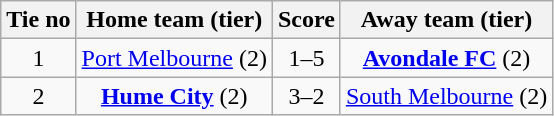<table class="wikitable" style="text-align:center">
<tr>
<th>Tie no</th>
<th>Home team (tier)</th>
<th>Score</th>
<th>Away team (tier)</th>
</tr>
<tr>
<td>1</td>
<td><a href='#'>Port Melbourne</a> (2)</td>
<td>1–5</td>
<td><strong><a href='#'>Avondale FC</a></strong> (2)</td>
</tr>
<tr>
<td>2</td>
<td><strong><a href='#'>Hume City</a></strong> (2)</td>
<td>3–2</td>
<td><a href='#'>South Melbourne</a> (2)</td>
</tr>
</table>
